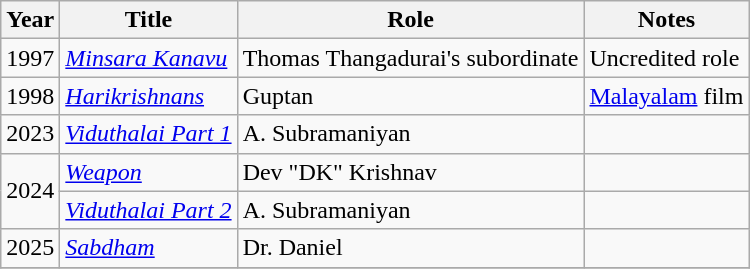<table class="wikitable sortable">
<tr>
<th>Year</th>
<th>Title</th>
<th>Role</th>
<th>Notes</th>
</tr>
<tr>
<td>1997</td>
<td><em><a href='#'>Minsara Kanavu</a></em></td>
<td>Thomas Thangadurai's subordinate</td>
<td>Uncredited role</td>
</tr>
<tr>
<td>1998</td>
<td><em><a href='#'>Harikrishnans</a></em></td>
<td>Guptan</td>
<td><a href='#'>Malayalam</a> film</td>
</tr>
<tr>
<td>2023</td>
<td><em><a href='#'>Viduthalai Part 1</a></em></td>
<td>A. Subramaniyan</td>
<td></td>
</tr>
<tr>
<td rowspan="2">2024</td>
<td><em><a href='#'>Weapon</a></em></td>
<td>Dev "DK" Krishnav</td>
<td></td>
</tr>
<tr>
<td><em><a href='#'>Viduthalai Part 2</a></em></td>
<td>A. Subramaniyan</td>
<td></td>
</tr>
<tr>
<td>2025</td>
<td><em><a href='#'>Sabdham</a></em></td>
<td>Dr. Daniel</td>
<td></td>
</tr>
<tr>
</tr>
</table>
